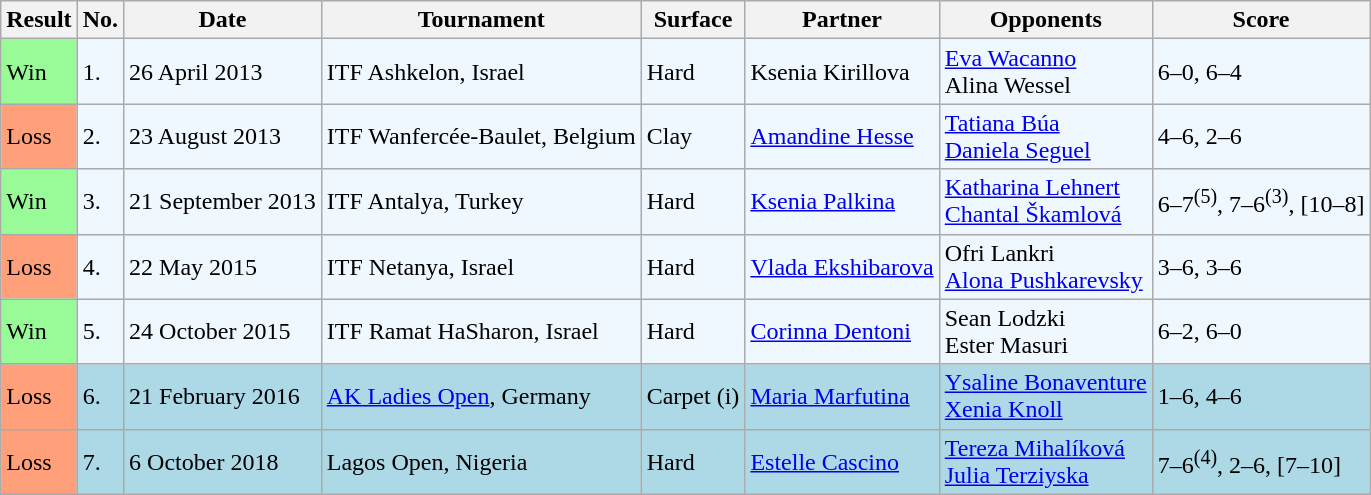<table class="sortable wikitable">
<tr>
<th>Result</th>
<th>No.</th>
<th>Date</th>
<th>Tournament</th>
<th>Surface</th>
<th>Partner</th>
<th>Opponents</th>
<th class="unsortable">Score</th>
</tr>
<tr style="background:#f0f8ff;">
<td style="background:#98fb98;">Win</td>
<td>1.</td>
<td>26 April 2013</td>
<td>ITF Ashkelon, Israel</td>
<td>Hard</td>
<td> Ksenia Kirillova</td>
<td> <a href='#'>Eva Wacanno</a> <br>  Alina Wessel</td>
<td>6–0, 6–4</td>
</tr>
<tr style="background:#f0f8ff;">
<td style="background:#ffa07a;">Loss</td>
<td>2.</td>
<td>23 August 2013</td>
<td>ITF Wanfercée-Baulet, Belgium</td>
<td>Clay</td>
<td> <a href='#'>Amandine Hesse</a></td>
<td> <a href='#'>Tatiana Búa</a> <br>  <a href='#'>Daniela Seguel</a></td>
<td>4–6, 2–6</td>
</tr>
<tr style="background:#f0f8ff;">
<td style="background:#98fb98;">Win</td>
<td>3.</td>
<td>21 September 2013</td>
<td>ITF Antalya, Turkey</td>
<td>Hard</td>
<td> <a href='#'>Ksenia Palkina</a></td>
<td> <a href='#'>Katharina Lehnert</a> <br>  <a href='#'>Chantal Škamlová</a></td>
<td>6–7<sup>(5)</sup>, 7–6<sup>(3)</sup>, [10–8]</td>
</tr>
<tr style="background:#f0f8ff;">
<td style="background:#ffa07a;">Loss</td>
<td>4.</td>
<td>22 May 2015</td>
<td>ITF Netanya, Israel</td>
<td>Hard</td>
<td> <a href='#'>Vlada Ekshibarova</a></td>
<td> Ofri Lankri <br>  <a href='#'>Alona Pushkarevsky</a></td>
<td>3–6, 3–6</td>
</tr>
<tr style="background:#f0f8ff;">
<td style="background:#98fb98;">Win</td>
<td>5.</td>
<td>24 October 2015</td>
<td>ITF Ramat HaSharon, Israel</td>
<td>Hard</td>
<td> <a href='#'>Corinna Dentoni</a></td>
<td> Sean Lodzki <br>  Ester Masuri</td>
<td>6–2, 6–0</td>
</tr>
<tr style="background:lightblue;">
<td style="background:#ffa07a;">Loss</td>
<td>6.</td>
<td>21 February 2016</td>
<td><a href='#'>AK Ladies Open</a>, Germany</td>
<td>Carpet (i)</td>
<td> <a href='#'>Maria Marfutina</a></td>
<td> <a href='#'>Ysaline Bonaventure</a> <br>  <a href='#'>Xenia Knoll</a></td>
<td>1–6, 4–6</td>
</tr>
<tr style="background:lightblue;">
<td style="background:#ffa07a;">Loss</td>
<td>7.</td>
<td>6 October 2018</td>
<td>Lagos Open, Nigeria</td>
<td>Hard</td>
<td> <a href='#'>Estelle Cascino</a></td>
<td> <a href='#'>Tereza Mihalíková</a> <br>  <a href='#'>Julia Terziyska</a></td>
<td>7–6<sup>(4)</sup>, 2–6, [7–10]</td>
</tr>
</table>
